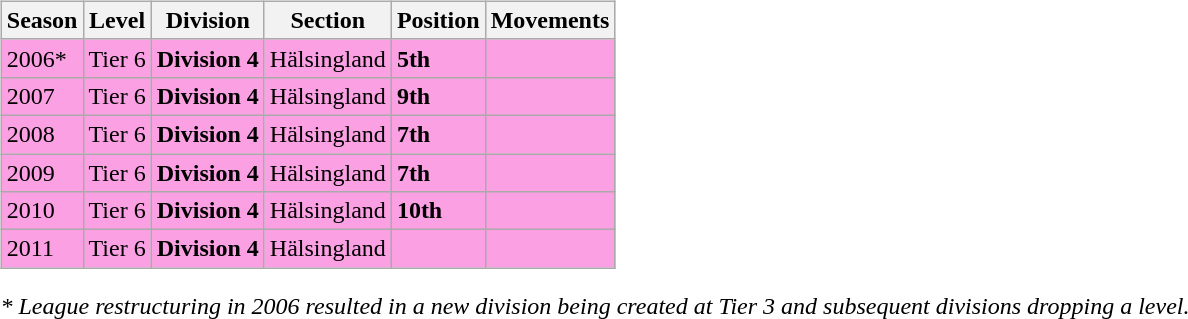<table>
<tr>
<td valign="top" width=0%><br><table class="wikitable">
<tr style="background:#f0f6fa;">
<th><strong>Season</strong></th>
<th><strong>Level</strong></th>
<th><strong>Division</strong></th>
<th><strong>Section</strong></th>
<th><strong>Position</strong></th>
<th><strong>Movements</strong></th>
</tr>
<tr>
<td style="background:#FBA0E3;">2006*</td>
<td style="background:#FBA0E3;">Tier 6</td>
<td style="background:#FBA0E3;"><strong>Division 4</strong></td>
<td style="background:#FBA0E3;">Hälsingland</td>
<td style="background:#FBA0E3;"><strong>5th</strong></td>
<td style="background:#FBA0E3;"></td>
</tr>
<tr>
<td style="background:#FBA0E3;">2007</td>
<td style="background:#FBA0E3;">Tier 6</td>
<td style="background:#FBA0E3;"><strong>Division 4</strong></td>
<td style="background:#FBA0E3;">Hälsingland</td>
<td style="background:#FBA0E3;"><strong>9th</strong></td>
<td style="background:#FBA0E3;"></td>
</tr>
<tr>
<td style="background:#FBA0E3;">2008</td>
<td style="background:#FBA0E3;">Tier 6</td>
<td style="background:#FBA0E3;"><strong>Division 4</strong></td>
<td style="background:#FBA0E3;">Hälsingland</td>
<td style="background:#FBA0E3;"><strong>7th</strong></td>
<td style="background:#FBA0E3;"></td>
</tr>
<tr>
<td style="background:#FBA0E3;">2009</td>
<td style="background:#FBA0E3;">Tier 6</td>
<td style="background:#FBA0E3;"><strong>Division 4</strong></td>
<td style="background:#FBA0E3;">Hälsingland</td>
<td style="background:#FBA0E3;"><strong>7th</strong></td>
<td style="background:#FBA0E3;"></td>
</tr>
<tr>
<td style="background:#FBA0E3;">2010</td>
<td style="background:#FBA0E3;">Tier 6</td>
<td style="background:#FBA0E3;"><strong>Division 4</strong></td>
<td style="background:#FBA0E3;">Hälsingland</td>
<td style="background:#FBA0E3;"><strong>10th</strong></td>
<td style="background:#FBA0E3;"></td>
</tr>
<tr>
<td style="background:#FBA0E3;">2011</td>
<td style="background:#FBA0E3;">Tier 6</td>
<td style="background:#FBA0E3;"><strong>Division 4</strong></td>
<td style="background:#FBA0E3;">Hälsingland</td>
<td style="background:#FBA0E3;"></td>
<td style="background:#FBA0E3;"></td>
</tr>
</table>
<em>* League restructuring in 2006 resulted in a new division being created at Tier 3 and subsequent divisions dropping a level.</em>


</td>
</tr>
</table>
